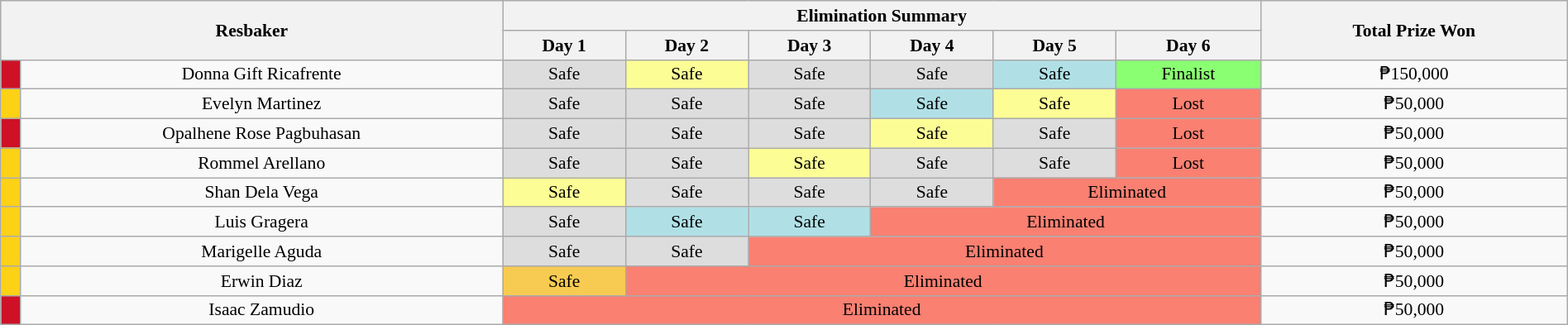<table class="wikitable" style="width:100%;text-align:center;font-size: 90%">
<tr>
<th colspan="2" rowspan="2">Resbaker</th>
<th colspan="6">Elimination Summary</th>
<th rowspan="2">Total Prize Won</th>
</tr>
<tr>
<th>Day 1</th>
<th>Day 2</th>
<th>Day 3</th>
<th>Day 4</th>
<th>Day 5</th>
<th>Day 6</th>
</tr>
<tr>
<td style="background-color:#CE1126;"></td>
<td>Donna Gift Ricafrente</td>
<td style="background-color:#dddddd;">Safe</td>
<td style="background-color:#FDFD96;">Safe</td>
<td style="background-color:#dddddd;">Safe</td>
<td style="background-color:#dddddd;">Safe</td>
<td style="background-color:#B0E0E6;">Safe</td>
<td style="background-color:#8aff72;">Finalist</td>
<td>₱150,000</td>
</tr>
<tr>
<td style="background-color:#FCD116;"></td>
<td>Evelyn Martinez</td>
<td style="background-color:#dddddd;">Safe</td>
<td style="background-color:#dddddd;">Safe</td>
<td style="background-color:#dddddd;">Safe</td>
<td style="background-color:#B0E0E6;">Safe</td>
<td style="background-color:#FDFD96;">Safe</td>
<td style="background-color:salmon;">Lost</td>
<td>₱50,000</td>
</tr>
<tr>
<td style="background-color:#CE1126;"></td>
<td>Opalhene Rose Pagbuhasan</td>
<td style="background-color:#dddddd;">Safe</td>
<td style="background-color:#dddddd;">Safe</td>
<td style="background-color:#dddddd;">Safe</td>
<td style="background-color:#FDFD96;">Safe</td>
<td style="background-color:#dddddd;">Safe</td>
<td style="background-color:salmon;">Lost</td>
<td>₱50,000</td>
</tr>
<tr>
<td style="background-color:#FCD116;"></td>
<td>Rommel Arellano</td>
<td style="background-color:#dddddd;">Safe</td>
<td style="background-color:#dddddd;">Safe</td>
<td style="background-color:#FDFD96;">Safe</td>
<td style="background-color:#dddddd;">Safe</td>
<td style="background-color:#dddddd;">Safe</td>
<td style="background-color:salmon;">Lost</td>
<td>₱50,000</td>
</tr>
<tr>
<td style="background-color:#FCD116;"></td>
<td>Shan Dela Vega</td>
<td style="background-color:#FDFD96;">Safe</td>
<td style="background-color:#dddddd;">Safe</td>
<td style="background-color:#dddddd;">Safe</td>
<td style="background-color:#dddddd;">Safe</td>
<td colspan="2" style="background-color:salmon;">Eliminated</td>
<td>₱50,000</td>
</tr>
<tr>
<td style="background-color:#FCD116;"></td>
<td>Luis Gragera</td>
<td style="background-color:#dddddd;">Safe</td>
<td style="background-color:#B0E0E6;">Safe</td>
<td style="background-color:#B0E0E6;">Safe</td>
<td colspan="3" style="background-color:salmon;">Eliminated</td>
<td>₱50,000</td>
</tr>
<tr>
<td style="background-color:#FCD116;"></td>
<td>Marigelle Aguda</td>
<td style="background-color:#dddddd;">Safe</td>
<td style="background-color:#dddddd;">Safe</td>
<td colspan="4" style="background-color:salmon;">Eliminated</td>
<td>₱50,000</td>
</tr>
<tr>
<td style="background-color:#FCD116;"></td>
<td>Erwin Diaz</td>
<td style="background-color:#f7cb52;">Safe</td>
<td colspan="5" style="background-color:salmon;">Eliminated</td>
<td>₱50,000</td>
</tr>
<tr>
<td style="background-color:#CE1126;"></td>
<td>Isaac Zamudio</td>
<td colspan="6" style="background-color:salmon;">Eliminated</td>
<td>₱50,000</td>
</tr>
</table>
